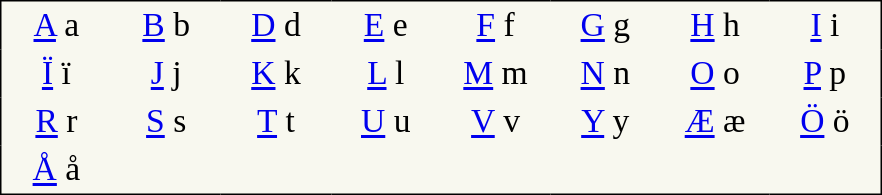<table style="font-size:1.4em; border-color:#000000; border-width:1px; border-style:solid; border-collapse:collapse; background-color:#F8F8EF">
<tr>
<td style="width:3em; text-align:center; padding: 3px;"><a href='#'>A</a> a</td>
<td style="width:3em; text-align:center; padding: 3px;"><a href='#'>B</a> b</td>
<td style="width:3em; text-align:center; padding: 3px;"><a href='#'>D</a> d</td>
<td style="width:3em; text-align:center; padding: 3px;"><a href='#'>E</a> e</td>
<td style="width:3em; text-align:center; padding: 3px;"><a href='#'>F</a> f</td>
<td style="width:3em; text-align:center; padding: 3px;"><a href='#'>G</a> g</td>
<td style="width:3em; text-align:center; padding: 3px;"><a href='#'>H</a> h</td>
<td style="width:3em; text-align:center; padding: 3px;"><a href='#'>I</a> i</td>
</tr>
<tr>
<td style="width:3em; text-align:center; padding: 3px;"><a href='#'>Ï</a> ï</td>
<td style="width:3em; text-align:center; padding: 3px;"><a href='#'>J</a> j</td>
<td style="width:3em; text-align:center; padding: 3px;"><a href='#'>K</a> k</td>
<td style="width:3em; text-align:center; padding: 3px;"><a href='#'>L</a> l</td>
<td style="width:3em; text-align:center; padding: 3px;"><a href='#'>M</a> m</td>
<td style="width:3em; text-align:center; padding: 3px;"><a href='#'>N</a> n</td>
<td style="width:3em; text-align:center; padding: 3px;"><a href='#'>O</a> o</td>
<td style="width:3em; text-align:center; padding: 3px;"><a href='#'>P</a> p</td>
</tr>
<tr>
<td style="width:3em; text-align:center; padding: 3px;"><a href='#'>R</a> r</td>
<td style="width:3em; text-align:center; padding: 3px;"><a href='#'>S</a> s</td>
<td style="width:3em; text-align:center; padding: 3px;"><a href='#'>T</a> t</td>
<td style="width:3em; text-align:center; padding: 3px;"><a href='#'>U</a> u</td>
<td style="width:3em; text-align:center; padding: 3px;"><a href='#'>V</a> v</td>
<td style="width:3em; text-align:center; padding: 3px;"><a href='#'>Y</a> y</td>
<td style="width:3em; text-align:center; padding: 3px;"><a href='#'>Æ</a> æ</td>
<td style="width:3em; text-align:center; padding: 3px;"><a href='#'>Ö</a> ö</td>
</tr>
<tr>
<td style="width:3em; text-align:center; padding: 3px;"><a href='#'>Å</a> å</td>
<td style="width:3em; text-align:center; padding: 3px;"></td>
<td style="width:3em; text-align:center; padding: 3px;"></td>
<td style="width:3em; text-align:center; padding: 3px;"></td>
<td style="width:3em; text-align:center; padding: 3px;"></td>
<td style="width:3em; text-align:center; padding: 3px;"></td>
<td style="width:3em; text-align:center; padding: 3px;"></td>
<td style="width:3em; text-align:center; padding: 3px;"></td>
</tr>
</table>
